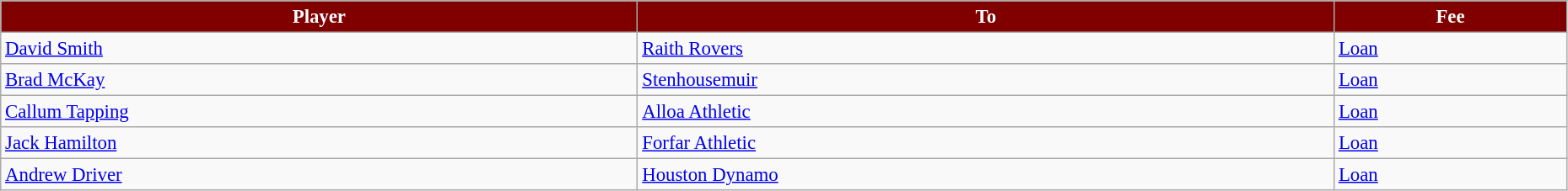<table class="wikitable" style="text-align:left; font-size:95%;width:98%;">
<tr>
<th style="background:maroon; color:white;">Player</th>
<th style="background:maroon; color:white;">To</th>
<th style="background:maroon; color:white;">Fee</th>
</tr>
<tr>
<td> <a href='#'>David Smith</a></td>
<td> <a href='#'>Raith Rovers</a></td>
<td><a href='#'>Loan</a></td>
</tr>
<tr>
<td> <a href='#'>Brad McKay</a></td>
<td> <a href='#'>Stenhousemuir</a></td>
<td><a href='#'>Loan</a></td>
</tr>
<tr>
<td> <a href='#'>Callum Tapping</a></td>
<td> <a href='#'>Alloa Athletic</a></td>
<td><a href='#'>Loan</a></td>
</tr>
<tr>
<td> <a href='#'>Jack Hamilton</a></td>
<td> <a href='#'>Forfar Athletic</a></td>
<td><a href='#'>Loan</a></td>
</tr>
<tr>
<td> <a href='#'>Andrew Driver</a></td>
<td> <a href='#'>Houston Dynamo</a></td>
<td><a href='#'>Loan</a></td>
</tr>
</table>
